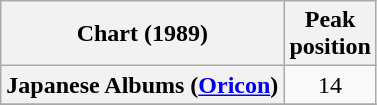<table class="wikitable sortable plainrowheaders" style="text-align:center;">
<tr>
<th scope="col">Chart (1989)</th>
<th scope="col">Peak<br>position</th>
</tr>
<tr>
<th scope="row">Japanese Albums (<a href='#'>Oricon</a>)</th>
<td>14</td>
</tr>
<tr>
</tr>
</table>
